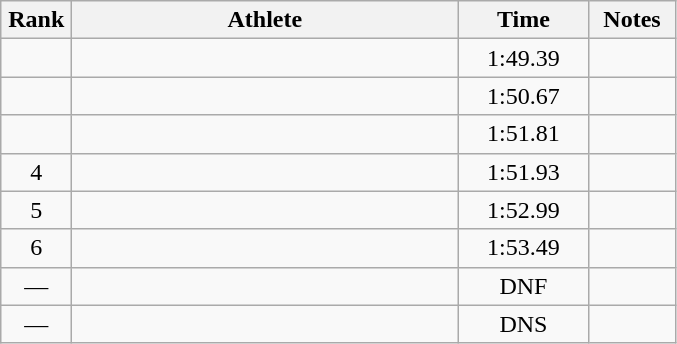<table class="wikitable sortable" style="text-align:center">
<tr>
<th width=40>Rank</th>
<th width=250>Athlete</th>
<th width=80>Time</th>
<th width=50>Notes</th>
</tr>
<tr>
<td></td>
<td align=left></td>
<td>1:49.39</td>
<td></td>
</tr>
<tr>
<td></td>
<td align=left></td>
<td>1:50.67</td>
<td></td>
</tr>
<tr>
<td></td>
<td align=left></td>
<td>1:51.81</td>
<td></td>
</tr>
<tr>
<td>4</td>
<td align=left></td>
<td>1:51.93</td>
<td></td>
</tr>
<tr>
<td>5</td>
<td align=left></td>
<td>1:52.99</td>
<td></td>
</tr>
<tr>
<td>6</td>
<td align=left></td>
<td>1:53.49</td>
<td></td>
</tr>
<tr>
<td>—</td>
<td align=left></td>
<td>DNF</td>
<td></td>
</tr>
<tr>
<td>—</td>
<td align=left></td>
<td>DNS</td>
<td></td>
</tr>
</table>
